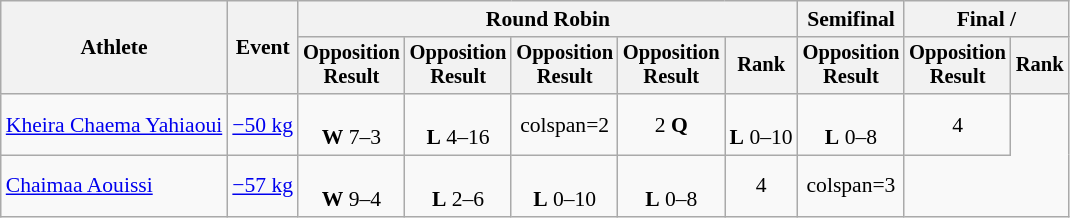<table class="wikitable" style="font-size:90%">
<tr>
<th rowspan="2">Athlete</th>
<th rowspan="2">Event</th>
<th colspan="5">Round Robin</th>
<th>Semifinal</th>
<th colspan=2>Final / </th>
</tr>
<tr style="font-size: 95%">
<th>Opposition<br>Result</th>
<th>Opposition<br>Result</th>
<th>Opposition<br>Result</th>
<th>Opposition<br>Result</th>
<th>Rank</th>
<th>Opposition<br>Result</th>
<th>Opposition<br>Result</th>
<th>Rank</th>
</tr>
<tr align=center>
<td align=left><a href='#'>Kheira Chaema Yahiaoui</a></td>
<td align=left><a href='#'>−50 kg</a></td>
<td><br><strong>W</strong> 7–3</td>
<td><br><strong>L</strong> 4–16</td>
<td>colspan=2 </td>
<td>2 <strong>Q</strong></td>
<td><br><strong>L</strong> 0–10</td>
<td><br><strong>L</strong> 0–8</td>
<td>4</td>
</tr>
<tr align=center>
<td align=left><a href='#'>Chaimaa Aouissi</a></td>
<td align=left><a href='#'>−57 kg</a></td>
<td><br><strong>W</strong> 9–4</td>
<td><br><strong>L</strong> 2–6</td>
<td><br><strong>L</strong> 0–10</td>
<td><br><strong>L</strong> 0–8</td>
<td>4</td>
<td>colspan=3 </td>
</tr>
</table>
